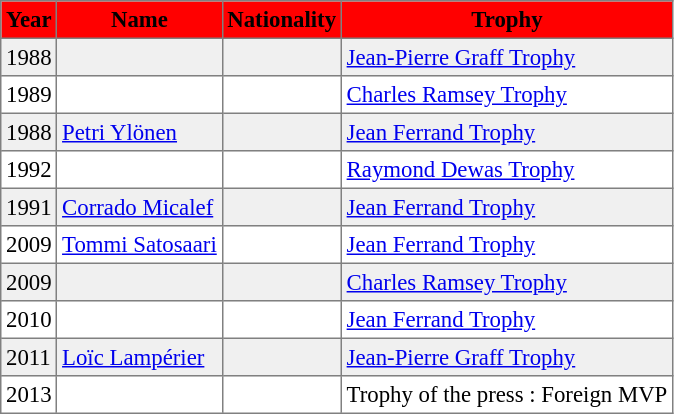<table cellpadding="3" cellspacing="1" border="1" style="font-size: 95%; border: gray solid 1px; border-collapse: collapse; text-align: left;">
<tr bgcolor="#FF0000" align="center">
<th>Year</th>
<th>Name</th>
<th>Nationality</th>
<th>Trophy</th>
</tr>
<tr bgcolor=#f0f0f0>
<td>1988</td>
<td></td>
<td></td>
<td><a href='#'>Jean-Pierre Graff Trophy</a></td>
</tr>
<tr>
<td>1989</td>
<td></td>
<td> </td>
<td><a href='#'>Charles Ramsey Trophy</a></td>
</tr>
<tr bgcolor=#f0f0f0>
<td>1988</td>
<td><a href='#'>Petri Ylönen</a></td>
<td> </td>
<td><a href='#'>Jean Ferrand Trophy</a></td>
</tr>
<tr>
<td>1992</td>
<td></td>
<td> </td>
<td><a href='#'>Raymond Dewas Trophy</a></td>
</tr>
<tr bgcolor=#f0f0f0>
<td>1991</td>
<td><a href='#'>Corrado Micalef</a></td>
<td></td>
<td><a href='#'>Jean Ferrand Trophy</a></td>
</tr>
<tr>
<td>2009</td>
<td><a href='#'>Tommi Satosaari</a></td>
<td></td>
<td><a href='#'>Jean Ferrand Trophy</a></td>
</tr>
<tr bgcolor=#f0f0f0>
<td>2009</td>
<td></td>
<td></td>
<td><a href='#'>Charles Ramsey Trophy</a></td>
</tr>
<tr>
<td>2010</td>
<td></td>
<td></td>
<td><a href='#'>Jean Ferrand Trophy</a></td>
</tr>
<tr bgcolor=#f0f0f0>
<td>2011</td>
<td><a href='#'>Loïc Lampérier</a></td>
<td></td>
<td><a href='#'>Jean-Pierre Graff Trophy</a></td>
</tr>
<tr>
<td>2013</td>
<td></td>
<td></td>
<td>Trophy of the press : Foreign MVP</td>
</tr>
</table>
